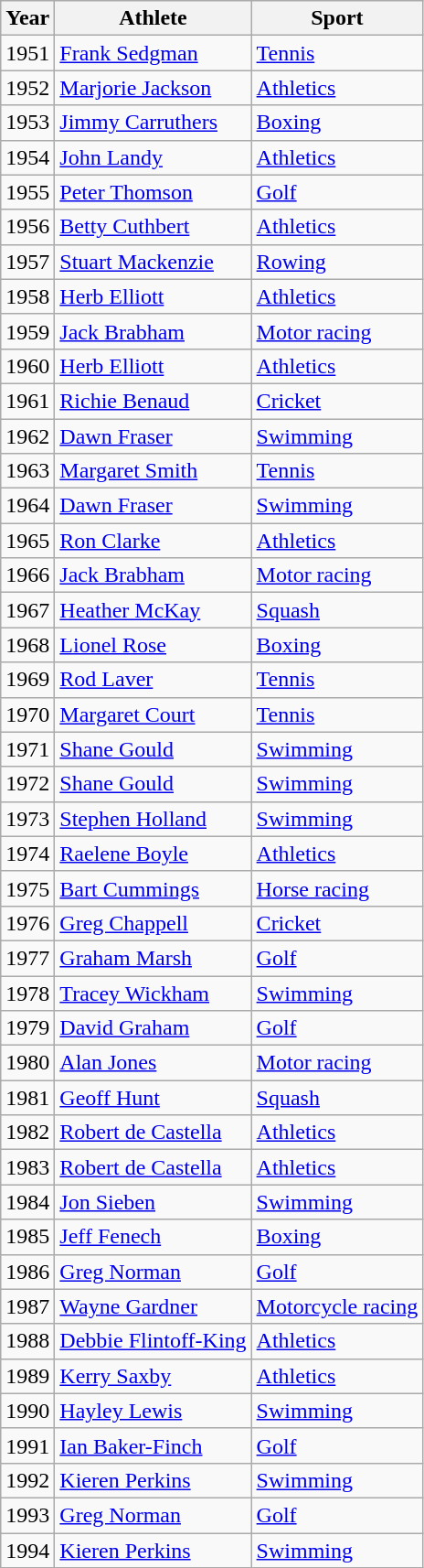<table class="wikitable sortable">
<tr>
<th>Year</th>
<th>Athlete</th>
<th>Sport</th>
</tr>
<tr>
<td>1951</td>
<td><a href='#'>Frank Sedgman</a></td>
<td><a href='#'>Tennis</a></td>
</tr>
<tr>
<td>1952</td>
<td><a href='#'>Marjorie Jackson</a></td>
<td><a href='#'>Athletics</a></td>
</tr>
<tr>
<td>1953</td>
<td><a href='#'>Jimmy Carruthers</a></td>
<td><a href='#'>Boxing</a></td>
</tr>
<tr>
<td>1954</td>
<td><a href='#'>John Landy</a></td>
<td><a href='#'>Athletics</a></td>
</tr>
<tr>
<td>1955</td>
<td><a href='#'>Peter Thomson</a></td>
<td><a href='#'>Golf</a></td>
</tr>
<tr>
<td>1956</td>
<td><a href='#'>Betty Cuthbert</a></td>
<td><a href='#'>Athletics</a></td>
</tr>
<tr>
<td>1957</td>
<td><a href='#'>Stuart Mackenzie</a></td>
<td><a href='#'>Rowing</a></td>
</tr>
<tr>
<td>1958</td>
<td><a href='#'>Herb Elliott</a></td>
<td><a href='#'>Athletics</a></td>
</tr>
<tr>
<td>1959</td>
<td><a href='#'>Jack Brabham</a></td>
<td><a href='#'>Motor racing</a></td>
</tr>
<tr>
<td>1960</td>
<td><a href='#'>Herb Elliott</a></td>
<td><a href='#'>Athletics</a></td>
</tr>
<tr>
<td>1961</td>
<td><a href='#'>Richie Benaud</a></td>
<td><a href='#'>Cricket</a></td>
</tr>
<tr>
<td>1962</td>
<td><a href='#'>Dawn Fraser</a></td>
<td><a href='#'>Swimming</a></td>
</tr>
<tr>
<td>1963</td>
<td><a href='#'>Margaret Smith</a></td>
<td><a href='#'>Tennis</a></td>
</tr>
<tr>
<td>1964</td>
<td><a href='#'>Dawn Fraser</a></td>
<td><a href='#'>Swimming</a></td>
</tr>
<tr>
<td>1965</td>
<td><a href='#'>Ron Clarke</a></td>
<td><a href='#'>Athletics</a></td>
</tr>
<tr>
<td>1966</td>
<td><a href='#'>Jack Brabham</a></td>
<td><a href='#'>Motor racing</a></td>
</tr>
<tr>
<td>1967</td>
<td><a href='#'>Heather McKay</a></td>
<td><a href='#'>Squash</a></td>
</tr>
<tr>
<td>1968</td>
<td><a href='#'>Lionel Rose</a></td>
<td><a href='#'>Boxing</a></td>
</tr>
<tr>
<td>1969</td>
<td><a href='#'>Rod Laver</a></td>
<td><a href='#'>Tennis</a></td>
</tr>
<tr>
<td>1970</td>
<td><a href='#'>Margaret Court</a></td>
<td><a href='#'>Tennis</a></td>
</tr>
<tr>
<td>1971</td>
<td><a href='#'>Shane Gould</a></td>
<td><a href='#'>Swimming</a></td>
</tr>
<tr>
<td>1972</td>
<td><a href='#'>Shane Gould</a></td>
<td><a href='#'>Swimming</a></td>
</tr>
<tr>
<td>1973</td>
<td><a href='#'>Stephen Holland</a></td>
<td><a href='#'>Swimming</a></td>
</tr>
<tr>
<td>1974</td>
<td><a href='#'>Raelene Boyle</a></td>
<td><a href='#'>Athletics</a></td>
</tr>
<tr>
<td>1975</td>
<td><a href='#'>Bart Cummings</a></td>
<td><a href='#'>Horse racing</a></td>
</tr>
<tr>
<td>1976</td>
<td><a href='#'>Greg Chappell</a></td>
<td><a href='#'>Cricket</a></td>
</tr>
<tr>
<td>1977</td>
<td><a href='#'>Graham Marsh</a></td>
<td><a href='#'>Golf</a></td>
</tr>
<tr>
<td>1978</td>
<td><a href='#'>Tracey Wickham</a></td>
<td><a href='#'>Swimming</a></td>
</tr>
<tr>
<td>1979</td>
<td><a href='#'>David Graham</a></td>
<td><a href='#'>Golf</a></td>
</tr>
<tr>
<td>1980</td>
<td><a href='#'>Alan Jones</a></td>
<td><a href='#'>Motor racing</a></td>
</tr>
<tr>
<td>1981</td>
<td><a href='#'>Geoff Hunt</a></td>
<td><a href='#'>Squash</a></td>
</tr>
<tr>
<td>1982</td>
<td><a href='#'>Robert de Castella</a></td>
<td><a href='#'>Athletics</a></td>
</tr>
<tr>
<td>1983</td>
<td><a href='#'>Robert de Castella</a></td>
<td><a href='#'>Athletics</a></td>
</tr>
<tr>
<td>1984</td>
<td><a href='#'>Jon Sieben</a></td>
<td><a href='#'>Swimming</a></td>
</tr>
<tr>
<td>1985</td>
<td><a href='#'>Jeff Fenech</a></td>
<td><a href='#'>Boxing</a></td>
</tr>
<tr>
<td>1986</td>
<td><a href='#'>Greg Norman</a></td>
<td><a href='#'>Golf</a></td>
</tr>
<tr>
<td>1987</td>
<td><a href='#'>Wayne Gardner</a></td>
<td><a href='#'>Motorcycle racing</a></td>
</tr>
<tr>
<td>1988</td>
<td><a href='#'>Debbie Flintoff-King</a></td>
<td><a href='#'>Athletics</a></td>
</tr>
<tr>
<td>1989</td>
<td><a href='#'>Kerry Saxby</a></td>
<td><a href='#'>Athletics</a></td>
</tr>
<tr>
<td>1990</td>
<td><a href='#'>Hayley Lewis</a></td>
<td><a href='#'>Swimming</a></td>
</tr>
<tr>
<td>1991</td>
<td><a href='#'>Ian Baker-Finch</a></td>
<td><a href='#'>Golf</a></td>
</tr>
<tr>
<td>1992</td>
<td><a href='#'>Kieren Perkins</a></td>
<td><a href='#'>Swimming</a></td>
</tr>
<tr>
<td>1993</td>
<td><a href='#'>Greg Norman</a></td>
<td><a href='#'>Golf</a></td>
</tr>
<tr>
<td>1994</td>
<td><a href='#'>Kieren Perkins</a></td>
<td><a href='#'>Swimming</a></td>
</tr>
</table>
